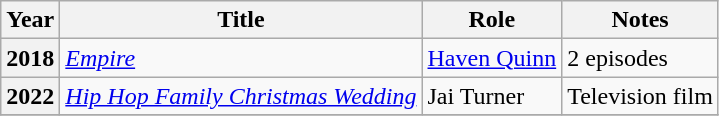<table class="wikitable plainrowheaders sortable">
<tr>
<th scope="col">Year</th>
<th scope="col">Title</th>
<th scope="col">Role</th>
<th scope="col" class="unsortable">Notes</th>
</tr>
<tr>
<th scope="row">2018</th>
<td><em><a href='#'>Empire</a></em></td>
<td><a href='#'>Haven Quinn</a></td>
<td>2 episodes</td>
</tr>
<tr>
<th scope="row">2022</th>
<td><em><a href='#'>Hip Hop Family Christmas Wedding</a></em></td>
<td>Jai Turner</td>
<td>Television film</td>
</tr>
<tr>
</tr>
</table>
